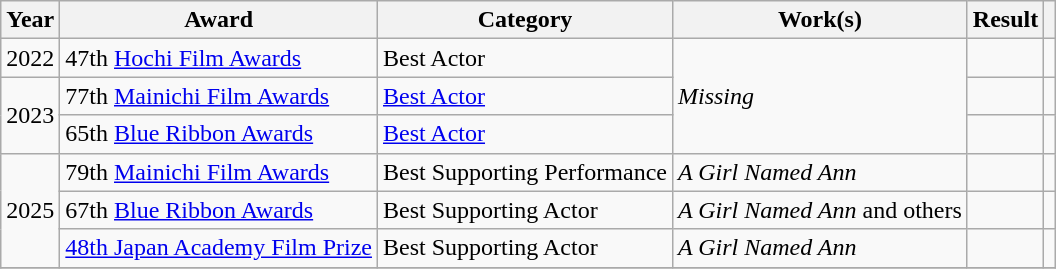<table class="wikitable">
<tr>
<th>Year</th>
<th>Award</th>
<th>Category</th>
<th>Work(s)</th>
<th>Result</th>
<th></th>
</tr>
<tr>
<td>2022</td>
<td>47th <a href='#'>Hochi Film Awards</a></td>
<td>Best Actor</td>
<td rowspan=3><em>Missing</em></td>
<td></td>
<td></td>
</tr>
<tr>
<td rowspan=2>2023</td>
<td>77th <a href='#'>Mainichi Film Awards</a></td>
<td><a href='#'>Best Actor</a></td>
<td></td>
<td></td>
</tr>
<tr>
<td>65th <a href='#'>Blue Ribbon Awards</a></td>
<td><a href='#'>Best Actor</a></td>
<td></td>
<td></td>
</tr>
<tr>
<td rowspan=3>2025</td>
<td>79th <a href='#'>Mainichi Film Awards</a></td>
<td>Best Supporting Performance</td>
<td><em>A Girl Named Ann</em></td>
<td></td>
<td></td>
</tr>
<tr>
<td>67th <a href='#'>Blue Ribbon Awards</a></td>
<td>Best Supporting Actor</td>
<td><em>A Girl Named Ann</em> and others</td>
<td></td>
<td></td>
</tr>
<tr>
<td><a href='#'>48th Japan Academy Film Prize</a></td>
<td>Best Supporting Actor</td>
<td><em>A Girl Named Ann</em></td>
<td></td>
<td></td>
</tr>
<tr>
</tr>
</table>
